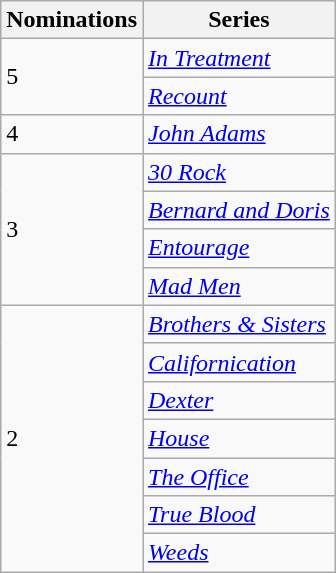<table class="wikitable">
<tr>
<th>Nominations</th>
<th>Series</th>
</tr>
<tr>
<td rowspan="2">5</td>
<td><em><a href='#'>In Treatment</a></em></td>
</tr>
<tr>
<td><em><a href='#'>Recount</a></em></td>
</tr>
<tr>
<td>4</td>
<td><em><a href='#'>John Adams</a></em></td>
</tr>
<tr>
<td rowspan="4">3</td>
<td><em><a href='#'>30 Rock</a></em></td>
</tr>
<tr>
<td><em><a href='#'>Bernard and Doris</a></em></td>
</tr>
<tr>
<td><em><a href='#'>Entourage</a></em></td>
</tr>
<tr>
<td><em><a href='#'>Mad Men</a></em></td>
</tr>
<tr>
<td rowspan="7">2</td>
<td><em><a href='#'>Brothers & Sisters</a></em></td>
</tr>
<tr>
<td><em><a href='#'>Californication</a></em></td>
</tr>
<tr>
<td><em><a href='#'>Dexter</a></em></td>
</tr>
<tr>
<td><em><a href='#'>House</a></em></td>
</tr>
<tr>
<td><em><a href='#'>The Office</a></em></td>
</tr>
<tr>
<td><em><a href='#'>True Blood</a></em></td>
</tr>
<tr>
<td><em><a href='#'>Weeds</a></em></td>
</tr>
</table>
